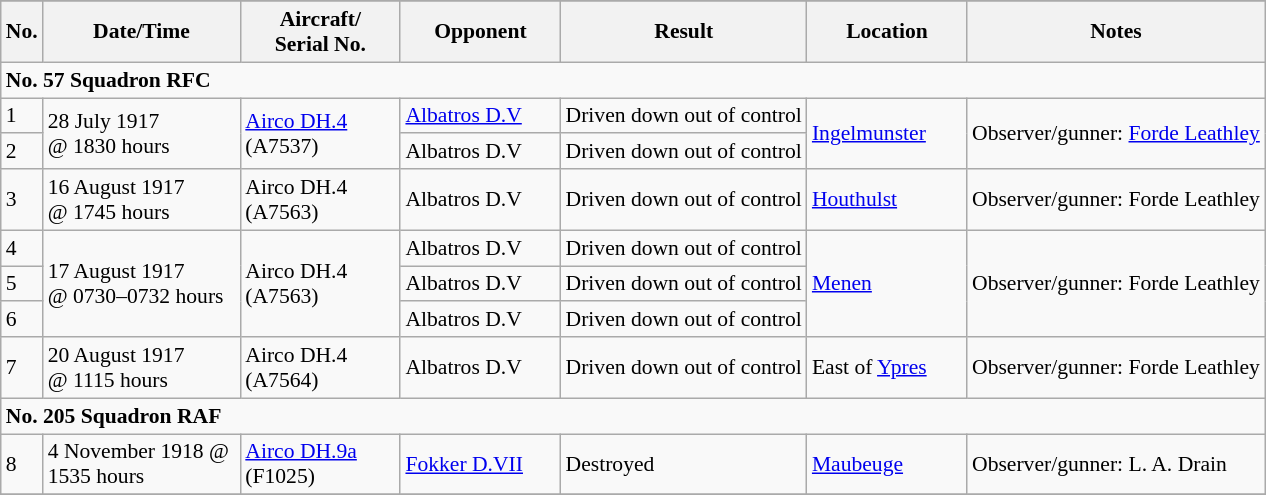<table class="wikitable" style="font-size:90%;">
<tr>
</tr>
<tr>
<th>No.</th>
<th width="125">Date/Time</th>
<th width="100">Aircraft/<br>Serial No.</th>
<th width="100">Opponent</th>
<th>Result</th>
<th width="100">Location</th>
<th>Notes</th>
</tr>
<tr>
<td colspan="7"><strong>No. 57 Squadron RFC</strong></td>
</tr>
<tr>
<td>1</td>
<td rowspan="2">28 July 1917<br>@ 1830 hours</td>
<td rowspan="2"><a href='#'>Airco DH.4</a><br>(A7537)</td>
<td><a href='#'>Albatros D.V</a></td>
<td>Driven down out of control</td>
<td rowspan="2"><a href='#'>Ingelmunster</a></td>
<td rowspan="2">Observer/gunner: <a href='#'>Forde Leathley</a></td>
</tr>
<tr>
<td>2</td>
<td>Albatros D.V</td>
<td>Driven down out of control</td>
</tr>
<tr>
<td>3</td>
<td>16 August 1917<br>@ 1745 hours</td>
<td>Airco DH.4<br>(A7563)</td>
<td>Albatros D.V</td>
<td>Driven down out of control</td>
<td><a href='#'>Houthulst</a></td>
<td>Observer/gunner: Forde Leathley</td>
</tr>
<tr>
<td>4</td>
<td rowspan="3">17 August 1917<br>@ 0730–0732 hours</td>
<td rowspan="3">Airco DH.4<br>(A7563)</td>
<td>Albatros D.V</td>
<td>Driven down out of control</td>
<td rowspan="3"><a href='#'>Menen</a></td>
<td rowspan="3">Observer/gunner: Forde Leathley</td>
</tr>
<tr>
<td>5</td>
<td>Albatros D.V</td>
<td>Driven down out of control</td>
</tr>
<tr>
<td>6</td>
<td>Albatros D.V</td>
<td>Driven down out of control</td>
</tr>
<tr>
<td>7</td>
<td>20 August 1917<br>@ 1115 hours</td>
<td>Airco DH.4<br>(A7564)</td>
<td>Albatros D.V</td>
<td>Driven down out of control</td>
<td>East of <a href='#'>Ypres</a></td>
<td>Observer/gunner: Forde Leathley</td>
</tr>
<tr>
<td colspan="7"><strong>No. 205 Squadron RAF</strong></td>
</tr>
<tr>
<td>8</td>
<td>4 November 1918 @ 1535 hours</td>
<td><a href='#'>Airco DH.9a</a><br>(F1025)</td>
<td><a href='#'>Fokker D.VII</a></td>
<td>Destroyed</td>
<td><a href='#'>Maubeuge</a></td>
<td>Observer/gunner: L. A. Drain</td>
</tr>
<tr>
</tr>
</table>
